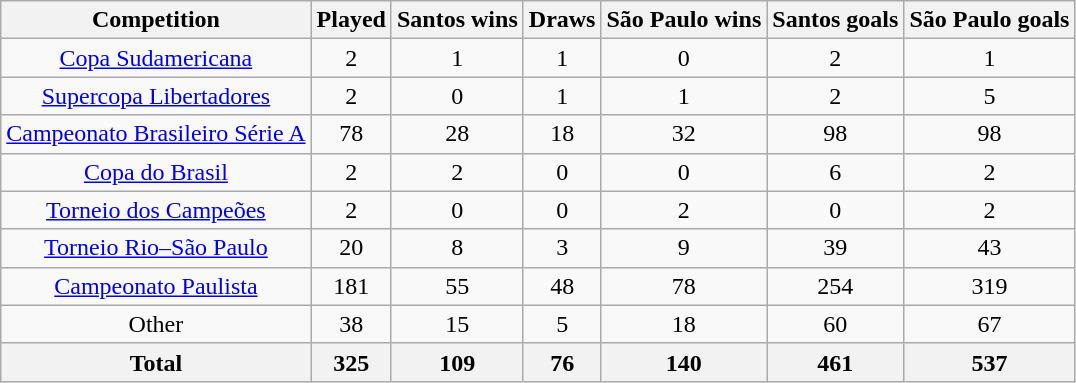<table class="wikitable sortable" style="text-align: center;">
<tr>
<th>Competition</th>
<th>Played</th>
<th>Santos wins</th>
<th>Draws</th>
<th>São Paulo wins</th>
<th>Santos goals</th>
<th>São Paulo goals</th>
</tr>
<tr>
<td><a href='#'>Copa Sudamericana</a></td>
<td>2</td>
<td>1</td>
<td>1</td>
<td>0</td>
<td>2</td>
<td>1</td>
</tr>
<tr>
<td><a href='#'>Supercopa Libertadores</a></td>
<td>2</td>
<td>0</td>
<td>1</td>
<td>1</td>
<td>2</td>
<td>5</td>
</tr>
<tr>
<td><a href='#'>Campeonato Brasileiro Série A</a></td>
<td>78</td>
<td>28</td>
<td>18</td>
<td>32</td>
<td>98</td>
<td>98</td>
</tr>
<tr>
<td><a href='#'>Copa do Brasil</a></td>
<td>2</td>
<td>2</td>
<td>0</td>
<td>0</td>
<td>6</td>
<td>2</td>
</tr>
<tr>
<td><a href='#'>Torneio dos Campeões</a></td>
<td>2</td>
<td>0</td>
<td>0</td>
<td>2</td>
<td>0</td>
<td>2</td>
</tr>
<tr>
<td><a href='#'>Torneio Rio–São Paulo</a></td>
<td>20</td>
<td>8</td>
<td>3</td>
<td>9</td>
<td>39</td>
<td>43</td>
</tr>
<tr>
<td><a href='#'>Campeonato Paulista</a></td>
<td>181</td>
<td>55</td>
<td>48</td>
<td>78</td>
<td>254</td>
<td>319</td>
</tr>
<tr>
<td>Other</td>
<td>38</td>
<td>15</td>
<td>5</td>
<td>18</td>
<td>60</td>
<td>67</td>
</tr>
<tr>
<th>Total</th>
<th>325</th>
<th>109</th>
<th>76</th>
<th>140</th>
<th>461</th>
<th>537</th>
</tr>
</table>
